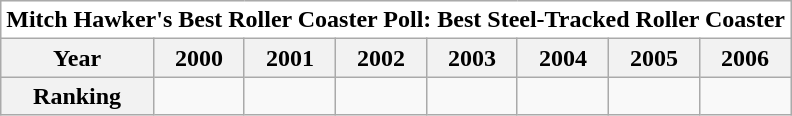<table class="wikitable">
<tr>
<th style="text-align:center; background:white;" colspan="31">Mitch Hawker's Best Roller Coaster Poll: Best Steel-Tracked Roller Coaster</th>
</tr>
<tr style="background:#white;">
<th style="text-align:center;">Year</th>
<th>2000</th>
<th>2001</th>
<th>2002</th>
<th>2003</th>
<th>2004</th>
<th>2005</th>
<th>2006</th>
</tr>
<tr>
<th style="text-align:center; background:#white;">Ranking</th>
<td></td>
<td></td>
<td></td>
<td></td>
<td></td>
<td></td>
<td></td>
</tr>
</table>
